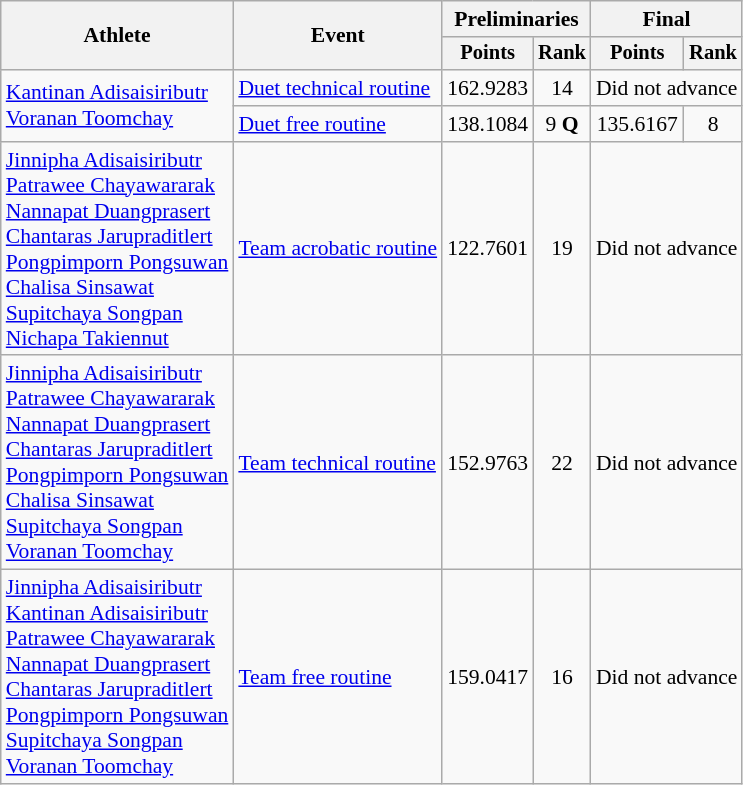<table class="wikitable" style="text-align:center; font-size:90%;">
<tr>
<th rowspan="2">Athlete</th>
<th rowspan="2">Event</th>
<th colspan="2">Preliminaries</th>
<th colspan="2">Final</th>
</tr>
<tr style="font-size:95%">
<th>Points</th>
<th>Rank</th>
<th>Points</th>
<th>Rank</th>
</tr>
<tr>
<td align=left rowspan=2><a href='#'>Kantinan Adisaisiributr</a><br> <a href='#'>Voranan Toomchay</a></td>
<td align=left><a href='#'>Duet technical routine</a></td>
<td>162.9283</td>
<td>14</td>
<td colspan=2>Did not advance</td>
</tr>
<tr>
<td align=left><a href='#'>Duet free routine</a></td>
<td>138.1084</td>
<td>9 <strong>Q</strong></td>
<td>135.6167</td>
<td>8</td>
</tr>
<tr>
<td align=left><a href='#'>Jinnipha Adisaisiributr</a><br> <a href='#'>Patrawee Chayawararak</a><br> <a href='#'>Nannapat Duangprasert</a><br> <a href='#'>Chantaras Jarupraditlert</a><br> <a href='#'>Pongpimporn Pongsuwan</a><br> <a href='#'>Chalisa Sinsawat</a><br> <a href='#'>Supitchaya Songpan</a><br> <a href='#'>Nichapa Takiennut</a></td>
<td align=left><a href='#'>Team acrobatic routine</a></td>
<td>122.7601</td>
<td>19</td>
<td colspan=2>Did not advance</td>
</tr>
<tr>
<td align=left><a href='#'>Jinnipha Adisaisiributr</a><br> <a href='#'>Patrawee Chayawararak</a><br> <a href='#'>Nannapat Duangprasert</a><br> <a href='#'>Chantaras Jarupraditlert</a><br> <a href='#'>Pongpimporn Pongsuwan</a><br> <a href='#'>Chalisa Sinsawat</a><br> <a href='#'>Supitchaya Songpan</a><br> <a href='#'>Voranan Toomchay</a></td>
<td align=left><a href='#'>Team technical routine</a></td>
<td>152.9763</td>
<td>22</td>
<td colspan=2>Did not advance</td>
</tr>
<tr>
<td align=left><a href='#'>Jinnipha Adisaisiributr</a><br> <a href='#'>Kantinan Adisaisiributr</a><br> <a href='#'>Patrawee Chayawararak</a><br> <a href='#'>Nannapat Duangprasert</a><br> <a href='#'>Chantaras Jarupraditlert</a><br> <a href='#'>Pongpimporn Pongsuwan</a><br> <a href='#'>Supitchaya Songpan</a><br> <a href='#'>Voranan Toomchay</a></td>
<td align=left><a href='#'>Team free routine</a></td>
<td>159.0417</td>
<td>16</td>
<td colspan=2>Did not advance</td>
</tr>
</table>
